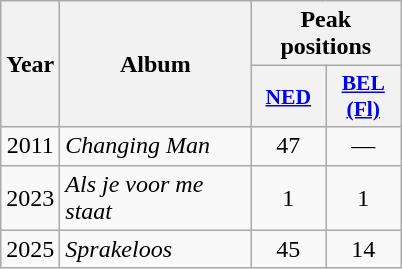<table class="wikitable">
<tr>
<th align="center" rowspan="2" width="10">Year</th>
<th align="center" rowspan="2" width="120">Album</th>
<th align="center" colspan="2" width="20">Peak positions</th>
</tr>
<tr>
<th scope="col" style="width:3em;font-size:90%;"><a href='#'>NED</a><br></th>
<th scope="col" style="width:3em;font-size:90%;"><a href='#'>BEL<br>(Fl)</a><br></th>
</tr>
<tr>
<td style="text-align:center;">2011</td>
<td><em>Changing Man</em></td>
<td style="text-align:center;">47</td>
<td style="text-align:center;">—</td>
</tr>
<tr>
<td style="text-align:center;">2023</td>
<td><em>Als je voor me staat</em></td>
<td style="text-align:center;">1</td>
<td style="text-align:center;">1</td>
</tr>
<tr>
<td style="text-align:center;">2025</td>
<td><em>Sprakeloos</em></td>
<td style="text-align:center;">45</td>
<td style="text-align:center;">14</td>
</tr>
</table>
